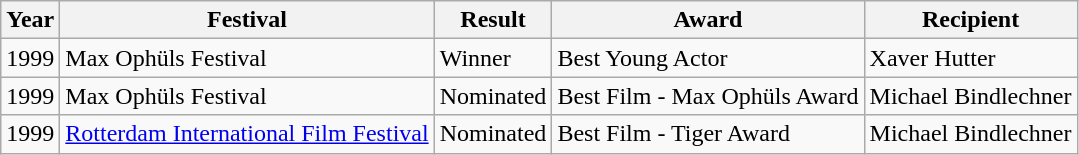<table class="wikitable">
<tr>
<th scope="col">Year</th>
<th scope="col">Festival</th>
<th scope="col">Result</th>
<th scope="col">Award</th>
<th scope="col">Recipient</th>
</tr>
<tr>
<td>1999</td>
<td>Max Ophüls Festival</td>
<td>Winner</td>
<td>Best Young Actor</td>
<td>Xaver Hutter</td>
</tr>
<tr>
<td>1999</td>
<td>Max Ophüls Festival</td>
<td>Nominated</td>
<td>Best Film - Max Ophüls Award</td>
<td>Michael Bindlechner</td>
</tr>
<tr>
<td>1999</td>
<td><a href='#'>Rotterdam International Film Festival</a></td>
<td>Nominated</td>
<td>Best Film - Tiger Award</td>
<td>Michael Bindlechner</td>
</tr>
</table>
